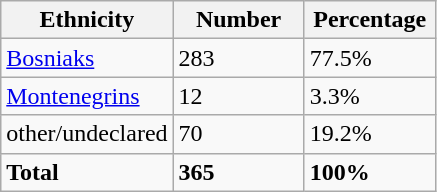<table class="wikitable">
<tr>
<th width="100px">Ethnicity</th>
<th width="80px">Number</th>
<th width="80px">Percentage</th>
</tr>
<tr>
<td><a href='#'>Bosniaks</a></td>
<td>283</td>
<td>77.5%</td>
</tr>
<tr>
<td><a href='#'>Montenegrins</a></td>
<td>12</td>
<td>3.3%</td>
</tr>
<tr>
<td>other/undeclared</td>
<td>70</td>
<td>19.2%</td>
</tr>
<tr>
<td><strong>Total</strong></td>
<td><strong>365</strong></td>
<td><strong>100%</strong></td>
</tr>
</table>
